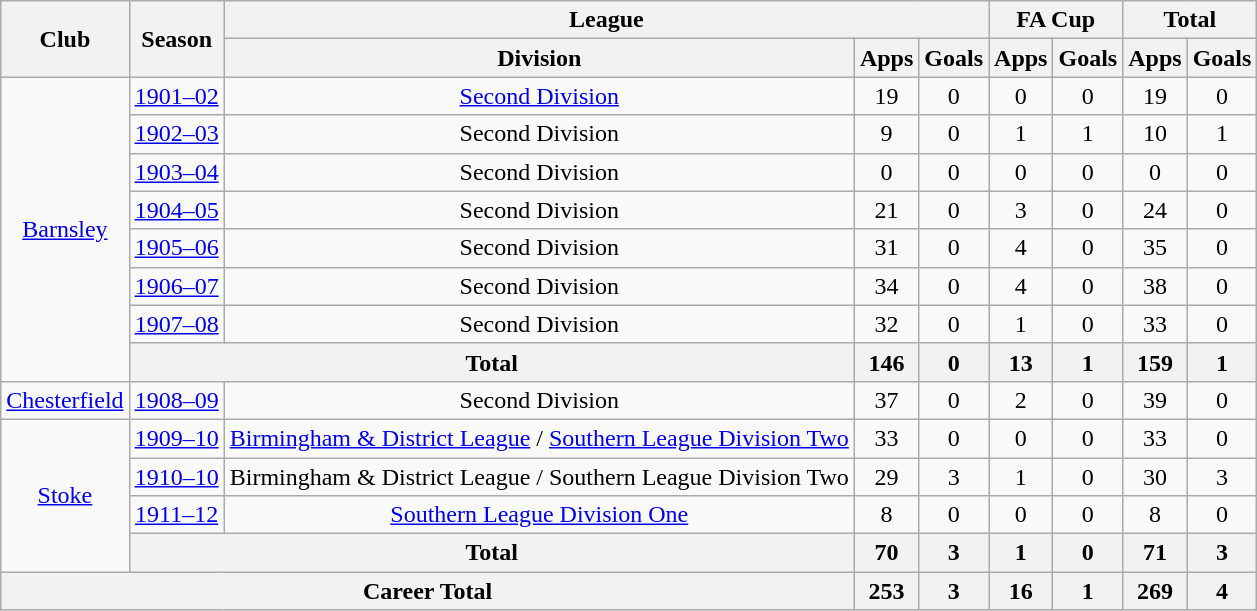<table class="wikitable" style="text-align: center;">
<tr>
<th rowspan="2">Club</th>
<th rowspan="2">Season</th>
<th colspan="3">League</th>
<th colspan="2">FA Cup</th>
<th colspan="2">Total</th>
</tr>
<tr>
<th>Division</th>
<th>Apps</th>
<th>Goals</th>
<th>Apps</th>
<th>Goals</th>
<th>Apps</th>
<th>Goals</th>
</tr>
<tr>
<td rowspan="8"><a href='#'>Barnsley</a></td>
<td><a href='#'>1901–02</a></td>
<td><a href='#'>Second Division</a></td>
<td>19</td>
<td>0</td>
<td>0</td>
<td>0</td>
<td>19</td>
<td>0</td>
</tr>
<tr>
<td><a href='#'>1902–03</a></td>
<td>Second Division</td>
<td>9</td>
<td>0</td>
<td>1</td>
<td>1</td>
<td>10</td>
<td>1</td>
</tr>
<tr>
<td><a href='#'>1903–04</a></td>
<td>Second Division</td>
<td>0</td>
<td>0</td>
<td>0</td>
<td>0</td>
<td>0</td>
<td>0</td>
</tr>
<tr>
<td><a href='#'>1904–05</a></td>
<td>Second Division</td>
<td>21</td>
<td>0</td>
<td>3</td>
<td>0</td>
<td>24</td>
<td>0</td>
</tr>
<tr>
<td><a href='#'>1905–06</a></td>
<td>Second Division</td>
<td>31</td>
<td>0</td>
<td>4</td>
<td>0</td>
<td>35</td>
<td>0</td>
</tr>
<tr>
<td><a href='#'>1906–07</a></td>
<td>Second Division</td>
<td>34</td>
<td>0</td>
<td>4</td>
<td>0</td>
<td>38</td>
<td>0</td>
</tr>
<tr>
<td><a href='#'>1907–08</a></td>
<td>Second Division</td>
<td>32</td>
<td>0</td>
<td>1</td>
<td>0</td>
<td>33</td>
<td>0</td>
</tr>
<tr>
<th colspan=2>Total</th>
<th>146</th>
<th>0</th>
<th>13</th>
<th>1</th>
<th>159</th>
<th>1</th>
</tr>
<tr>
<td><a href='#'>Chesterfield</a></td>
<td><a href='#'>1908–09</a></td>
<td>Second Division</td>
<td>37</td>
<td>0</td>
<td>2</td>
<td>0</td>
<td>39</td>
<td>0</td>
</tr>
<tr>
<td rowspan="4"><a href='#'>Stoke</a></td>
<td><a href='#'>1909–10</a></td>
<td><a href='#'>Birmingham & District League</a> / <a href='#'>Southern League Division Two</a></td>
<td>33</td>
<td>0</td>
<td>0</td>
<td>0</td>
<td>33</td>
<td>0</td>
</tr>
<tr>
<td><a href='#'>1910–10</a></td>
<td>Birmingham & District League / Southern League Division Two</td>
<td>29</td>
<td>3</td>
<td>1</td>
<td>0</td>
<td>30</td>
<td>3</td>
</tr>
<tr>
<td><a href='#'>1911–12</a></td>
<td><a href='#'>Southern League Division One</a></td>
<td>8</td>
<td>0</td>
<td>0</td>
<td>0</td>
<td>8</td>
<td>0</td>
</tr>
<tr>
<th colspan=2>Total</th>
<th>70</th>
<th>3</th>
<th>1</th>
<th>0</th>
<th>71</th>
<th>3</th>
</tr>
<tr>
<th colspan="3">Career Total</th>
<th>253</th>
<th>3</th>
<th>16</th>
<th>1</th>
<th>269</th>
<th>4</th>
</tr>
</table>
